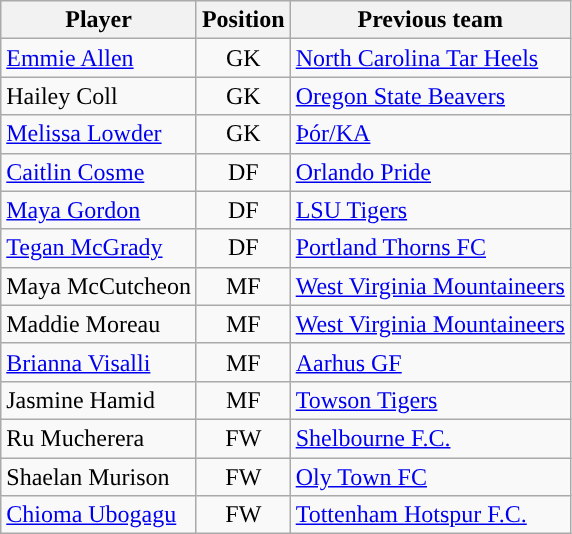<table class="wikitable" style="text-align:left;">
<tr>
<th>Player</th>
<th>Position</th>
<th>Previous team</th>
</tr>
<tr>
<td> <a href='#'>Emmie Allen</a></td>
<td align="center">GK</td>
<td> <a href='#'>North Carolina Tar Heels</a></td>
</tr>
<tr>
<td> Hailey Coll</td>
<td align="center">GK</td>
<td> <a href='#'>Oregon State Beavers</a></td>
</tr>
<tr>
<td> <a href='#'>Melissa Lowder</a></td>
<td align="center">GK</td>
<td> <a href='#'>Þór/KA</a></td>
</tr>
<tr>
<td> <a href='#'>Caitlin Cosme</a></td>
<td align="center">DF</td>
<td> <a href='#'>Orlando Pride</a></td>
</tr>
<tr>
<td> <a href='#'>Maya Gordon</a></td>
<td align="center">DF</td>
<td> <a href='#'>LSU Tigers</a></td>
</tr>
<tr>
<td> <a href='#'>Tegan McGrady</a></td>
<td align="center">DF</td>
<td> <a href='#'>Portland Thorns FC</a></td>
</tr>
<tr>
<td> Maya McCutcheon</td>
<td align="center">MF</td>
<td> <a href='#'>West Virginia Mountaineers</a></td>
</tr>
<tr>
<td> Maddie Moreau</td>
<td align="center">MF</td>
<td> <a href='#'>West Virginia Mountaineers</a></td>
</tr>
<tr>
<td> <a href='#'>Brianna Visalli</a></td>
<td align="center">MF</td>
<td> <a href='#'>Aarhus GF</a></td>
</tr>
<tr>
<td> Jasmine Hamid</td>
<td align="center">MF</td>
<td> <a href='#'>Towson Tigers</a></td>
</tr>
<tr>
<td> Ru Mucherera</td>
<td align="center">FW</td>
<td> <a href='#'>Shelbourne F.C.</a></td>
</tr>
<tr>
<td> Shaelan Murison</td>
<td align="center">FW</td>
<td> <a href='#'>Oly Town FC</a></td>
</tr>
<tr>
<td> <a href='#'>Chioma Ubogagu</a></td>
<td align="center">FW</td>
<td> <a href='#'>Tottenham Hotspur F.C.</a></td>
</tr>
</table>
